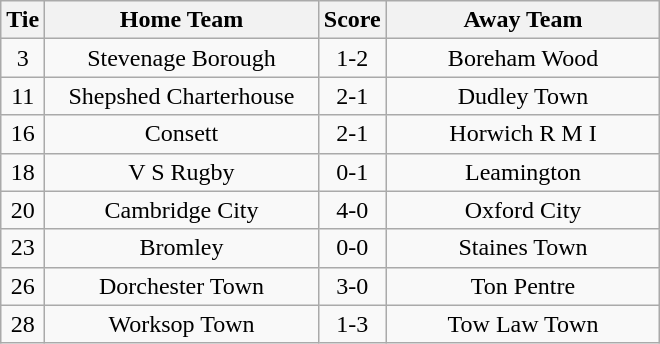<table class="wikitable" style="text-align:center;">
<tr>
<th width=20>Tie</th>
<th width=175>Home Team</th>
<th width=20>Score</th>
<th width=175>Away Team</th>
</tr>
<tr>
<td>3</td>
<td>Stevenage Borough</td>
<td>1-2</td>
<td>Boreham Wood</td>
</tr>
<tr>
<td>11</td>
<td>Shepshed Charterhouse</td>
<td>2-1</td>
<td>Dudley Town</td>
</tr>
<tr>
<td>16</td>
<td>Consett</td>
<td>2-1</td>
<td>Horwich R M I</td>
</tr>
<tr>
<td>18</td>
<td>V S Rugby</td>
<td>0-1</td>
<td>Leamington</td>
</tr>
<tr>
<td>20</td>
<td>Cambridge City</td>
<td>4-0</td>
<td>Oxford City</td>
</tr>
<tr>
<td>23</td>
<td>Bromley</td>
<td>0-0</td>
<td>Staines Town</td>
</tr>
<tr>
<td>26</td>
<td>Dorchester Town</td>
<td>3-0</td>
<td>Ton Pentre</td>
</tr>
<tr>
<td>28</td>
<td>Worksop Town</td>
<td>1-3</td>
<td>Tow Law Town</td>
</tr>
</table>
